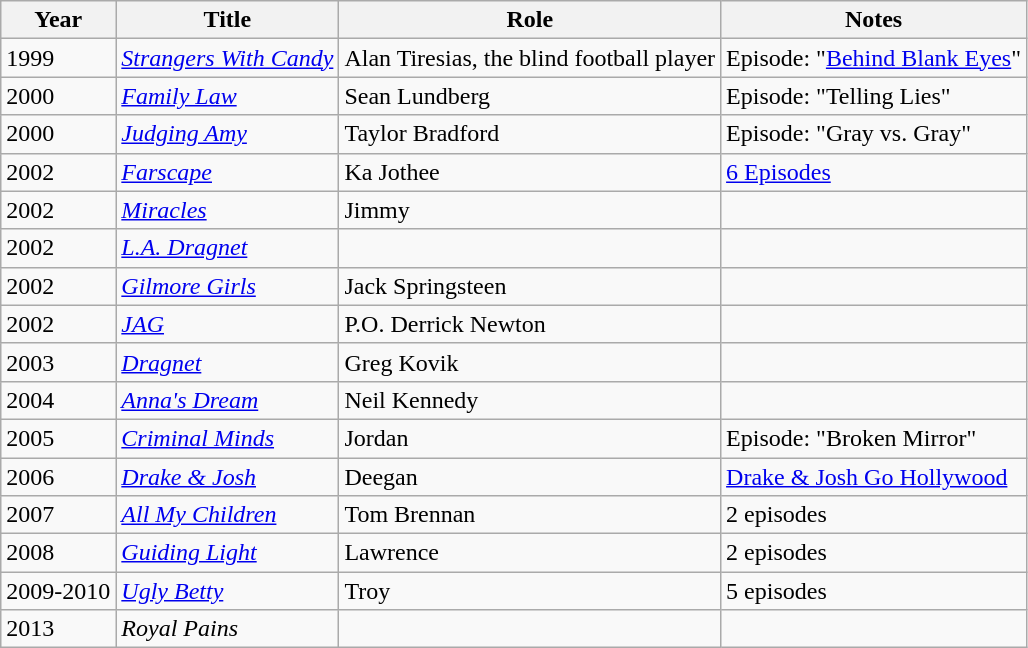<table class="wikitable">
<tr>
<th>Year</th>
<th>Title</th>
<th>Role</th>
<th>Notes</th>
</tr>
<tr>
<td>1999</td>
<td><em><a href='#'>Strangers With Candy</a></em></td>
<td>Alan Tiresias, the blind football player</td>
<td>Episode: "<a href='#'>Behind Blank Eyes</a>"</td>
</tr>
<tr>
<td>2000</td>
<td><em><a href='#'>Family Law</a></em></td>
<td>Sean Lundberg</td>
<td>Episode: "Telling Lies"</td>
</tr>
<tr>
<td>2000</td>
<td><em><a href='#'>Judging Amy</a></em></td>
<td>Taylor Bradford</td>
<td>Episode: "Gray vs. Gray"</td>
</tr>
<tr>
<td>2002</td>
<td><em><a href='#'>Farscape</a></em></td>
<td>Ka Jothee</td>
<td><a href='#'>6 Episodes</a></td>
</tr>
<tr>
<td>2002</td>
<td><em><a href='#'>Miracles</a></em></td>
<td>Jimmy</td>
<td></td>
</tr>
<tr>
<td>2002</td>
<td><em><a href='#'>L.A. Dragnet</a></em></td>
<td></td>
<td></td>
</tr>
<tr>
<td>2002</td>
<td><em><a href='#'>Gilmore Girls</a></em></td>
<td>Jack Springsteen</td>
<td></td>
</tr>
<tr>
<td>2002</td>
<td><em><a href='#'>JAG</a></em></td>
<td>P.O. Derrick Newton</td>
<td></td>
</tr>
<tr>
<td>2003</td>
<td><em><a href='#'>Dragnet</a></em></td>
<td>Greg Kovik</td>
<td></td>
</tr>
<tr>
<td>2004</td>
<td><em><a href='#'>Anna's Dream</a></em></td>
<td>Neil Kennedy</td>
<td></td>
</tr>
<tr>
<td>2005</td>
<td><em><a href='#'>Criminal Minds</a></em></td>
<td>Jordan</td>
<td>Episode: "Broken Mirror"</td>
</tr>
<tr>
<td>2006</td>
<td><em><a href='#'>Drake & Josh</a></em></td>
<td>Deegan</td>
<td><a href='#'>Drake & Josh Go Hollywood</a></td>
</tr>
<tr>
<td>2007</td>
<td><em><a href='#'>All My Children</a></em></td>
<td>Tom Brennan</td>
<td>2 episodes</td>
</tr>
<tr>
<td>2008</td>
<td><em><a href='#'>Guiding Light</a></em></td>
<td>Lawrence</td>
<td>2 episodes</td>
</tr>
<tr>
<td>2009-2010</td>
<td><em><a href='#'>Ugly Betty</a></em></td>
<td>Troy</td>
<td>5 episodes</td>
</tr>
<tr>
<td>2013</td>
<td><em>Royal Pains</em></td>
<td></td>
<td></td>
</tr>
</table>
